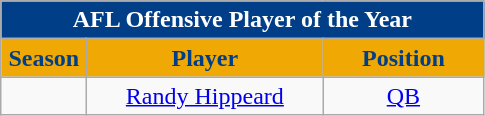<table class="wikitable sortable" style="text-align:center">
<tr>
<td colspan="4" style="background:#003F87; color:#FFFFFF;"><strong>AFL Offensive Player of the Year</strong></td>
</tr>
<tr>
<th style="width:50px; background:#F0A804; color:#003F87;">Season</th>
<th style="width:150px; background:#F0A804; color:#003F87;">Player</th>
<th style="width:100px; background:#F0A804; color:#003F87;">Position</th>
</tr>
<tr>
<td></td>
<td><a href='#'>Randy Hippeard</a></td>
<td><a href='#'>QB</a></td>
</tr>
</table>
